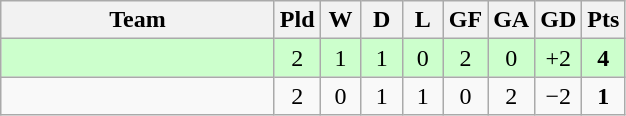<table class="wikitable" style="text-align:center;">
<tr>
<th width=175>Team</th>
<th width=20 abbr="Played">Pld</th>
<th width=20 abbr="Won">W</th>
<th width=20 abbr="Drawn">D</th>
<th width=20 abbr="Lost">L</th>
<th width=20 abbr="Goals for">GF</th>
<th width=20 abbr="Goals against">GA</th>
<th width=20 abbr="Goal difference">GD</th>
<th width=20 abbr="Points">Pts</th>
</tr>
<tr bgcolor=#ccffcc>
<td align=left></td>
<td>2</td>
<td>1</td>
<td>1</td>
<td>0</td>
<td>2</td>
<td>0</td>
<td>+2</td>
<td><strong>4</strong></td>
</tr>
<tr>
<td align=left></td>
<td>2</td>
<td>0</td>
<td>1</td>
<td>1</td>
<td>0</td>
<td>2</td>
<td>−2</td>
<td><strong>1</strong></td>
</tr>
</table>
